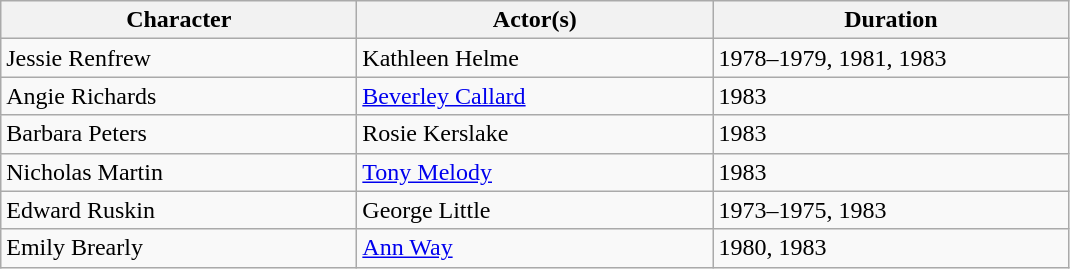<table class="wikitable">
<tr>
<th scope="col" width="230">Character</th>
<th scope="col" width="230">Actor(s)</th>
<th scope="col" width="230">Duration</th>
</tr>
<tr>
<td>Jessie Renfrew</td>
<td>Kathleen Helme</td>
<td>1978–1979, 1981, 1983</td>
</tr>
<tr>
<td>Angie Richards</td>
<td><a href='#'>Beverley Callard</a></td>
<td>1983</td>
</tr>
<tr>
<td>Barbara Peters</td>
<td>Rosie Kerslake</td>
<td>1983</td>
</tr>
<tr>
<td>Nicholas Martin</td>
<td><a href='#'>Tony Melody</a></td>
<td>1983</td>
</tr>
<tr>
<td>Edward Ruskin</td>
<td>George Little</td>
<td>1973–1975, 1983</td>
</tr>
<tr>
<td>Emily Brearly</td>
<td><a href='#'>Ann Way</a></td>
<td>1980, 1983</td>
</tr>
</table>
